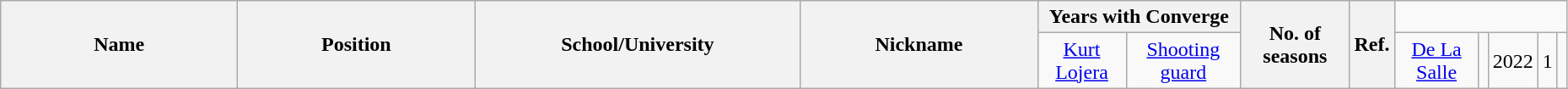<table class="wikitable sortable" style="text-align:center" width="98%">
<tr>
<th style="width:180px;" rowspan="2">Name</th>
<th style="width:180px;" rowspan="2">Position</th>
<th style="width:250px;" rowspan="2">School/University</th>
<th style="width:180px;" rowspan="2">Nickname</th>
<th style="width:180px; text-align:center;" colspan="2">Years with Converge</th>
<th rowspan="2">No. of seasons</th>
<th rowspan="2"; class=unsortable>Ref.</th>
</tr>
<tr>
<td><a href='#'>Kurt Lojera</a></td>
<td><a href='#'>Shooting guard</a></td>
<td><a href='#'>De La Salle</a></td>
<td></td>
<td colspan="2">2022</td>
<td>1</td>
<td></td>
</tr>
</table>
